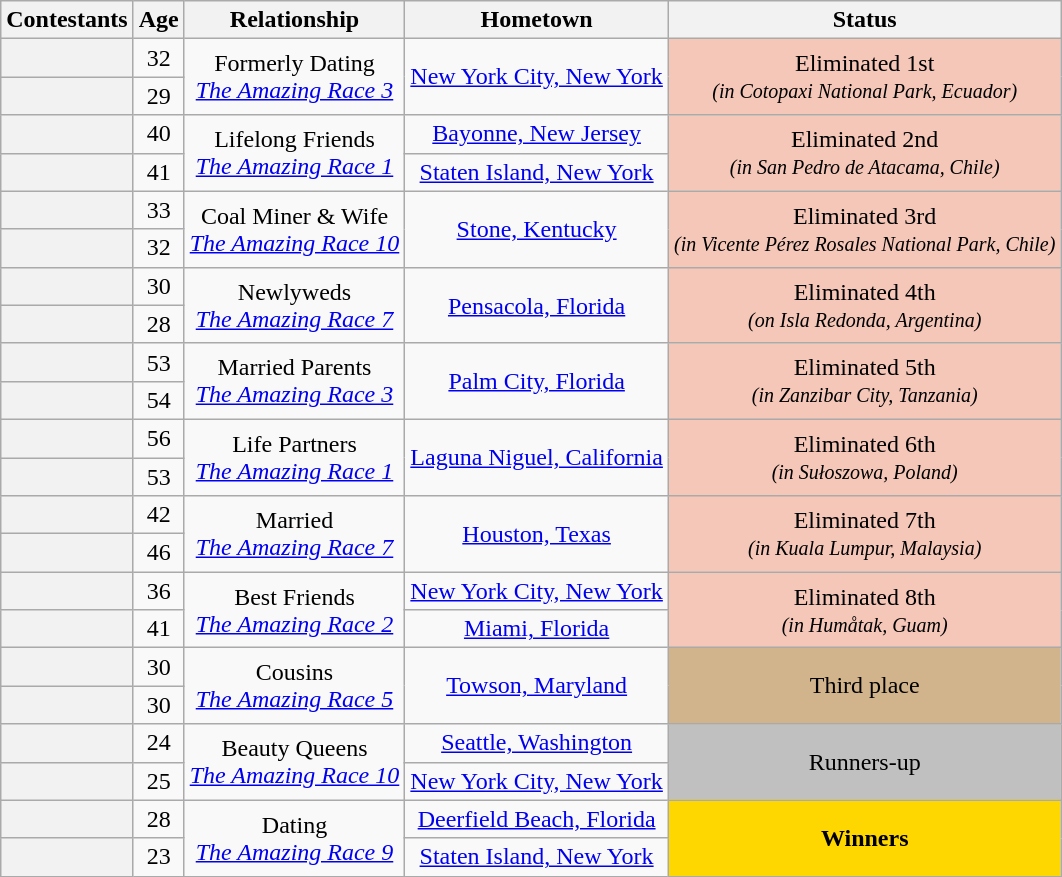<table class="wikitable sortable" style="text-align:center;">
<tr>
<th scope="col">Contestants</th>
<th scope="col">Age</th>
<th scope="col" class="unsortable">Relationship</th>
<th class="unsortable" scope="col">Hometown</th>
<th scope="col">Status</th>
</tr>
<tr>
<th scope="row"></th>
<td>32</td>
<td rowspan="2">Formerly Dating<br><em><a href='#'>The Amazing Race 3</a></em></td>
<td rowspan="2"><a href='#'>New York City, New York</a></td>
<td rowspan="2" bgcolor="f4c7b8">Eliminated 1st<br><small><em>(in Cotopaxi National Park, Ecuador)</em></small></td>
</tr>
<tr>
<th scope="row"></th>
<td>29</td>
</tr>
<tr>
<th scope="row"></th>
<td>40</td>
<td rowspan="2">Lifelong Friends<br><em><a href='#'>The Amazing Race 1</a></em></td>
<td><a href='#'>Bayonne, New Jersey</a></td>
<td rowspan="2" bgcolor="f4c7b8">Eliminated 2nd<br><small><em>(in San Pedro de Atacama, Chile)</em></small></td>
</tr>
<tr>
<th scope="row"></th>
<td>41</td>
<td><a href='#'>Staten Island, New York</a></td>
</tr>
<tr>
<th scope="row"></th>
<td>33</td>
<td rowspan="2">Coal Miner & Wife<br><em><a href='#'>The Amazing Race 10</a></em></td>
<td rowspan="2"><a href='#'>Stone, Kentucky</a></td>
<td rowspan="2" bgcolor="f4c7b8">Eliminated 3rd<br><small><em>(in Vicente Pérez Rosales National Park, Chile)</em></small></td>
</tr>
<tr>
<th scope="row"></th>
<td>32</td>
</tr>
<tr>
<th scope="row"></th>
<td>30</td>
<td rowspan="2">Newlyweds<br><em><a href='#'>The Amazing Race 7</a></em></td>
<td rowspan="2"><a href='#'>Pensacola, Florida</a></td>
<td rowspan="2" bgcolor="f4c7b8">Eliminated 4th<br><small><em>(on Isla Redonda, Argentina)</em></small></td>
</tr>
<tr>
<th scope="row"></th>
<td>28</td>
</tr>
<tr>
<th scope="row"></th>
<td>53</td>
<td rowspan="2">Married Parents<br><em><a href='#'>The Amazing Race 3</a></em></td>
<td rowspan="2"><a href='#'>Palm City, Florida</a></td>
<td rowspan="2" bgcolor="f4c7b8">Eliminated 5th<br><small><em>(in Zanzibar City, Tanzania)</em></small></td>
</tr>
<tr>
<th scope="row"></th>
<td>54</td>
</tr>
<tr>
<th scope="row"></th>
<td>56</td>
<td rowspan="2">Life Partners<br><em><a href='#'>The Amazing Race 1</a></em></td>
<td rowspan="2"><a href='#'>Laguna Niguel, California</a></td>
<td rowspan="2" bgcolor="f4c7b8">Eliminated 6th<br><small><em>(in Sułoszowa, Poland)</em></small></td>
</tr>
<tr>
<th scope="row"></th>
<td>53</td>
</tr>
<tr>
<th scope="row"></th>
<td>42</td>
<td rowspan="2">Married<br><em><a href='#'>The Amazing Race 7</a></em></td>
<td rowspan="2"><a href='#'>Houston, Texas</a></td>
<td rowspan="2" bgcolor="f4c7b8">Eliminated 7th<br><small><em>(in Kuala Lumpur, Malaysia)</em></small></td>
</tr>
<tr>
<th scope="row"></th>
<td>46</td>
</tr>
<tr>
<th scope="row"></th>
<td>36</td>
<td rowspan="2">Best Friends<br><em><a href='#'>The Amazing Race 2</a></em></td>
<td><a href='#'>New York City, New York</a></td>
<td rowspan="2" bgcolor="f4c7b8">Eliminated 8th<br><small><em>(in Humåtak, Guam)</em></small></td>
</tr>
<tr>
<th scope="row"></th>
<td>41</td>
<td><a href='#'>Miami, Florida</a></td>
</tr>
<tr>
<th scope="row"></th>
<td>30</td>
<td rowspan="2">Cousins<br><em><a href='#'>The Amazing Race 5</a></em></td>
<td rowspan="2"><a href='#'>Towson, Maryland</a></td>
<td rowspan="2" bgcolor="tan">Third place</td>
</tr>
<tr>
<th scope="row"></th>
<td>30</td>
</tr>
<tr>
<th scope="row"></th>
<td>24</td>
<td rowspan="2">Beauty Queens<br><em><a href='#'>The Amazing Race 10</a></em></td>
<td><a href='#'>Seattle, Washington</a></td>
<td rowspan="2" bgcolor="silver">Runners-up</td>
</tr>
<tr>
<th scope="row"></th>
<td>25</td>
<td><a href='#'>New York City, New York</a></td>
</tr>
<tr>
<th scope="row"></th>
<td>28</td>
<td rowspan="2">Dating<br><em><a href='#'>The Amazing Race 9</a></em></td>
<td><a href='#'>Deerfield Beach, Florida</a></td>
<td rowspan="2" bgcolor="gold"><strong>Winners</strong></td>
</tr>
<tr>
<th scope="row"></th>
<td>23</td>
<td><a href='#'>Staten Island, New York</a></td>
</tr>
</table>
